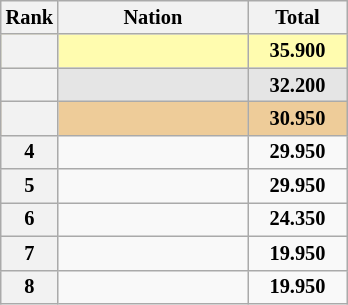<table class="wikitable sortable" style="text-align:center; font-size:85%">
<tr>
<th scope="col" style="width:25px;">Rank</th>
<th scope="col" style="width:120px;">Nation</th>
<th scope="col" style="width:60px;">Total</th>
</tr>
<tr bgcolor="fffcaf">
<th scope="row"></th>
<td align="left"></td>
<td><strong>35.900</strong></td>
</tr>
<tr bgcolor="e5e5e5">
<th scope="row"></th>
<td align="left"></td>
<td><strong>32.200</strong></td>
</tr>
<tr bgcolor="eecc99">
<th scope="row"></th>
<td align="left"></td>
<td><strong>30.950</strong></td>
</tr>
<tr>
<th scope="row">4</th>
<td align="left"></td>
<td><strong>29.950</strong></td>
</tr>
<tr>
<th scope="row">5</th>
<td align="left"></td>
<td><strong>29.950</strong></td>
</tr>
<tr>
<th scope="row">6</th>
<td align="left"></td>
<td><strong>24.350</strong></td>
</tr>
<tr>
<th scope="row">7</th>
<td align="left"></td>
<td><strong>19.950</strong></td>
</tr>
<tr>
<th scope="row">8</th>
<td align="left"></td>
<td><strong>19.950</strong></td>
</tr>
</table>
